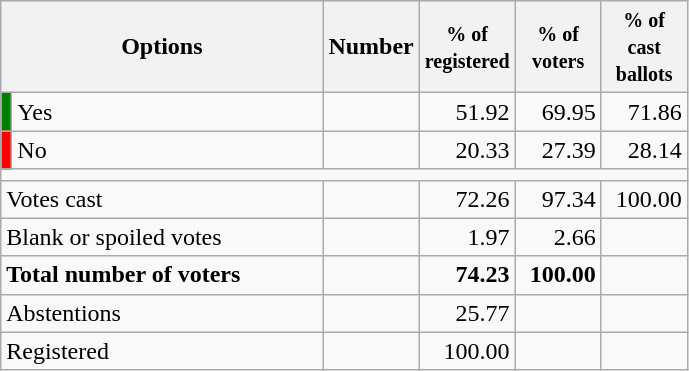<table class="wikitable centre" style="text-align:right;">
<tr>
<th colspan=2>Options</th>
<th width=50>Number</th>
<th width=50><small>% of registered</small></th>
<th width=50><small>% of voters</small></th>
<th width=50><small>% of cast ballots</small></th>
</tr>
<tr>
<td bgcolor="green"></td>
<td align=left width="200">Yes</td>
<td></td>
<td>51.92</td>
<td>69.95</td>
<td>71.86</td>
</tr>
<tr>
<td bgcolor="red"></td>
<td align=left width="200">No</td>
<td></td>
<td>20.33</td>
<td>27.39</td>
<td>28.14</td>
</tr>
<tr>
<td colspan=6></td>
</tr>
<tr>
<td align=left colspan=2>Votes cast</td>
<td></td>
<td>72.26</td>
<td>97.34</td>
<td>100.00</td>
</tr>
<tr>
<td align=left colspan=2>Blank or spoiled votes</td>
<td></td>
<td>1.97</td>
<td>2.66</td>
<td></td>
</tr>
<tr>
<td align=left colspan=2><strong>Total number of voters</strong></td>
<td><strong></strong></td>
<td><strong>74.23</strong></td>
<td><strong>100.00</strong></td>
<td></td>
</tr>
<tr>
<td align=left colspan=2>Abstentions</td>
<td></td>
<td>25.77</td>
<td></td>
<td></td>
</tr>
<tr>
<td align=left colspan=2>Registered</td>
<td></td>
<td>100.00</td>
<td></td>
<td></td>
</tr>
</table>
